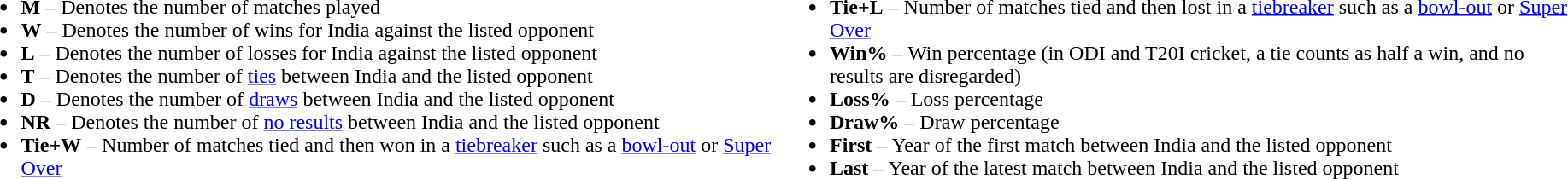<table>
<tr>
<td valign="top" style="width:50%"><br><ul><li><strong>M</strong> – Denotes the number of matches played</li><li><strong>W</strong> – Denotes the number of wins for India against the listed opponent</li><li><strong>L</strong> – Denotes the number of losses for India against the listed opponent</li><li><strong>T</strong> – Denotes the number of <a href='#'>ties</a> between India and the listed opponent</li><li><strong>D</strong> – Denotes the number of <a href='#'>draws</a> between India and the listed opponent</li><li><strong>NR</strong> – Denotes the number of <a href='#'>no results</a> between India and the listed opponent</li><li><strong>Tie+W</strong> – Number of matches tied and then won in a <a href='#'>tiebreaker</a> such as a <a href='#'>bowl-out</a> or <a href='#'>Super Over</a></li></ul></td>
<td valign="top" style="width:50%"><br><ul><li><strong>Tie+L</strong> – Number of matches tied and then lost in a <a href='#'>tiebreaker</a> such as a <a href='#'>bowl-out</a> or <a href='#'>Super Over</a></li><li><strong>Win%</strong> – Win percentage (in ODI and T20I cricket, a tie counts as half a win, and no results are disregarded)</li><li><strong>Loss%</strong> – Loss percentage</li><li><strong>Draw%</strong> – Draw percentage</li><li><strong>First</strong> – Year of the first match between India and the listed opponent</li><li><strong>Last</strong> – Year of the latest match between India and the listed opponent</li></ul></td>
</tr>
</table>
